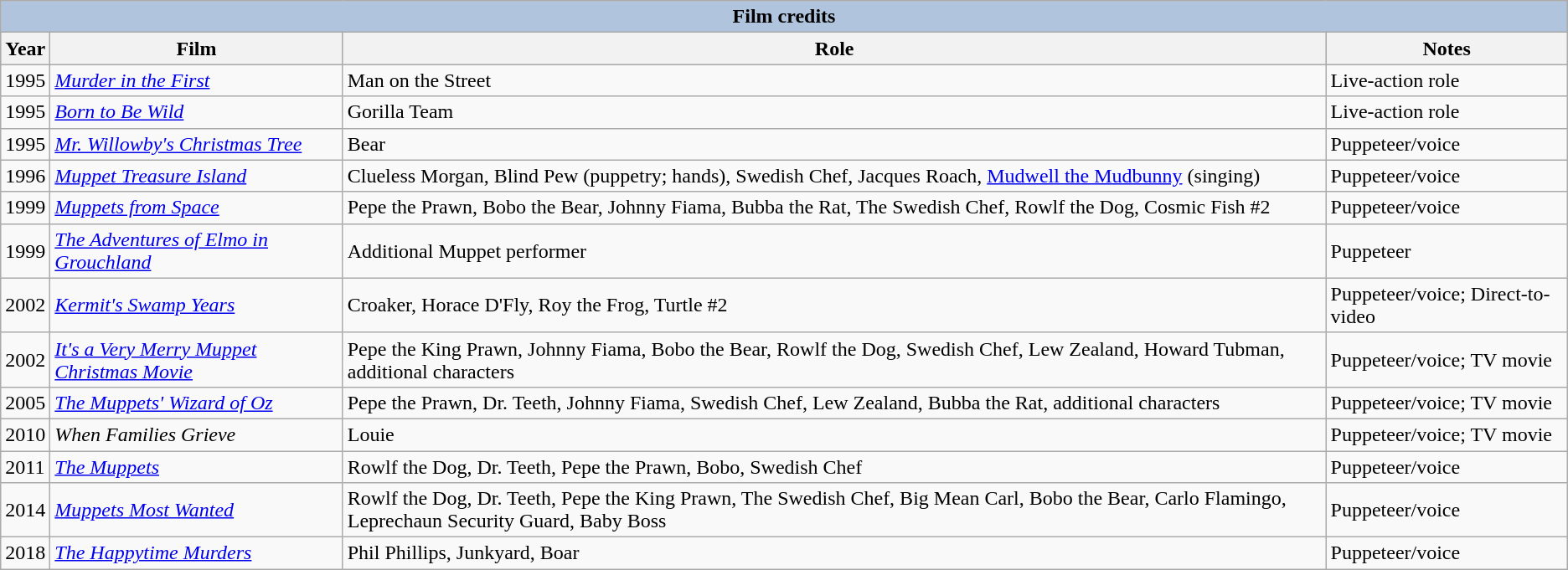<table class="wikitable">
<tr style="background:#ccc; text-align:center;">
<th colspan="4" style="background: LightSteelBlue;">Film credits</th>
</tr>
<tr style="background:#ccc; text-align:center;">
<th>Year</th>
<th>Film</th>
<th>Role</th>
<th>Notes</th>
</tr>
<tr>
<td>1995</td>
<td><em><a href='#'>Murder in the First</a></em></td>
<td>Man on the Street</td>
<td>Live-action role</td>
</tr>
<tr>
<td>1995</td>
<td><em><a href='#'>Born to Be Wild</a></em></td>
<td>Gorilla Team</td>
<td>Live-action role</td>
</tr>
<tr>
<td>1995</td>
<td><em><a href='#'>Mr. Willowby's Christmas Tree</a></em></td>
<td>Bear</td>
<td>Puppeteer/voice</td>
</tr>
<tr>
<td>1996</td>
<td><em><a href='#'>Muppet Treasure Island</a></em></td>
<td>Clueless Morgan, Blind Pew (puppetry; hands), Swedish Chef, Jacques Roach, <a href='#'>Mudwell the Mudbunny</a> (singing)</td>
<td>Puppeteer/voice</td>
</tr>
<tr>
<td>1999</td>
<td><em><a href='#'>Muppets from Space</a></em></td>
<td>Pepe the Prawn, Bobo the Bear, Johnny Fiama, Bubba the Rat, The Swedish Chef, Rowlf the Dog, Cosmic Fish #2</td>
<td>Puppeteer/voice</td>
</tr>
<tr>
<td>1999</td>
<td><em><a href='#'>The Adventures of Elmo in Grouchland</a></em></td>
<td>Additional Muppet performer</td>
<td>Puppeteer</td>
</tr>
<tr>
<td>2002</td>
<td><em><a href='#'>Kermit's Swamp Years</a></em></td>
<td>Croaker, Horace D'Fly, Roy the Frog, Turtle #2</td>
<td>Puppeteer/voice; Direct-to-video</td>
</tr>
<tr>
<td>2002</td>
<td><em><a href='#'>It's a Very Merry Muppet Christmas Movie</a></em></td>
<td>Pepe the King Prawn, Johnny Fiama, Bobo the Bear, Rowlf the Dog, Swedish Chef, Lew Zealand, Howard Tubman, additional characters</td>
<td>Puppeteer/voice; TV movie</td>
</tr>
<tr>
<td>2005</td>
<td><em><a href='#'>The Muppets' Wizard of Oz</a></em></td>
<td>Pepe the Prawn, Dr. Teeth, Johnny Fiama, Swedish Chef, Lew Zealand, Bubba the Rat, additional characters</td>
<td>Puppeteer/voice; TV movie</td>
</tr>
<tr>
<td>2010</td>
<td><em>When Families Grieve</em></td>
<td>Louie</td>
<td>Puppeteer/voice; TV movie</td>
</tr>
<tr>
<td>2011</td>
<td><em><a href='#'>The Muppets</a></em></td>
<td>Rowlf the Dog, Dr. Teeth, Pepe the Prawn, Bobo, Swedish Chef</td>
<td>Puppeteer/voice</td>
</tr>
<tr>
<td>2014</td>
<td><em><a href='#'>Muppets Most Wanted</a></em></td>
<td>Rowlf the Dog, Dr. Teeth, Pepe the King Prawn, The Swedish Chef, Big Mean Carl, Bobo the Bear, Carlo Flamingo, Leprechaun Security Guard, Baby Boss</td>
<td>Puppeteer/voice</td>
</tr>
<tr>
<td>2018</td>
<td><em><a href='#'>The Happytime Murders</a></em></td>
<td>Phil Phillips, Junkyard, Boar</td>
<td>Puppeteer/voice</td>
</tr>
</table>
